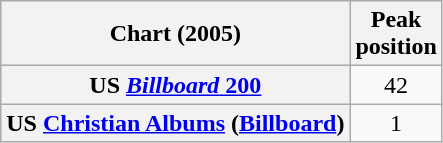<table class="wikitable sortable plainrowheaders" style="text-align:center">
<tr>
<th scope="col">Chart (2005)</th>
<th scope="col">Peak<br>position</th>
</tr>
<tr>
<th scope="row">US <a href='#'><em>Billboard</em> 200</a></th>
<td>42</td>
</tr>
<tr>
<th scope="row">US <a href='#'>Christian Albums</a> (<a href='#'>Billboard</a>)</th>
<td>1</td>
</tr>
</table>
